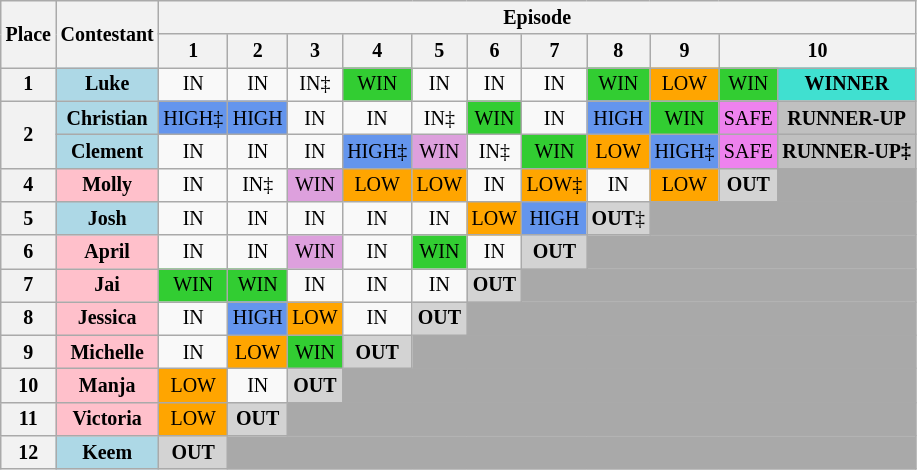<table class="wikitable" style="text-align: center; font-size: 10pt">
<tr>
<th rowspan="2">Place</th>
<th rowspan="2">Contestant</th>
<th colspan="18">Episode</th>
</tr>
<tr>
<th>1</th>
<th>2</th>
<th>3</th>
<th>4</th>
<th>5</th>
<th>6</th>
<th>7</th>
<th>8</th>
<th>9</th>
<th colspan="2">10</th>
</tr>
<tr>
<th>1</th>
<th style="background:lightblue">Luke</th>
<td>IN</td>
<td>IN</td>
<td>IN‡</td>
<td style="background:limegreen">WIN</td>
<td>IN</td>
<td>IN</td>
<td>IN</td>
<td style="background:limegreen">WIN</td>
<td style="background:orange">LOW</td>
<td style="background:limegreen">WIN</td>
<td style="background:turquoise"><strong>WINNER</strong></td>
</tr>
<tr>
<th rowspan="2">2</th>
<th style="background:lightblue">Christian</th>
<td style="background:cornflowerblue">HIGH‡</td>
<td style="background:cornflowerblue">HIGH</td>
<td>IN</td>
<td>IN</td>
<td>IN‡</td>
<td style="background:limegreen">WIN</td>
<td>IN</td>
<td style="background:cornflowerblue">HIGH</td>
<td style="background:limegreen">WIN</td>
<td style="background:violet">SAFE</td>
<td style="background:silver"><strong>RUNNER-UP</strong></td>
</tr>
<tr>
<th style="background:lightblue">Clement</th>
<td>IN</td>
<td>IN</td>
<td>IN</td>
<td style="background:cornflowerblue">HIGH‡</td>
<td style="background:plum">WIN</td>
<td>IN‡</td>
<td style="background:limegreen">WIN</td>
<td style="background:orange">LOW</td>
<td style="background:cornflowerblue">HIGH‡</td>
<td style="background:violet">SAFE</td>
<td style="background:silver"><strong>RUNNER-UP‡</strong></td>
</tr>
<tr>
<th>4</th>
<th style="background:pink">Molly</th>
<td>IN</td>
<td>IN‡</td>
<td style="background:plum">WIN</td>
<td style="background:orange">LOW</td>
<td style="background:orange">LOW</td>
<td>IN</td>
<td style="background:orange">LOW‡</td>
<td>IN</td>
<td style="background:orange">LOW</td>
<td style="background:lightgray "><strong>OUT</strong></td>
<td colspan="13" style="background:Darkgrey;" colspan"=2"></td>
</tr>
<tr>
<th>5</th>
<th style="background:lightblue">Josh</th>
<td>IN</td>
<td>IN</td>
<td>IN</td>
<td>IN</td>
<td>IN</td>
<td style="background:orange">LOW</td>
<td style="background:cornflowerblue">HIGH</td>
<td style="background:lightgray "><strong>OUT</strong>‡</td>
<td colspan="13" style="background:Darkgrey;" colspan"=2"></td>
</tr>
<tr>
<th>6</th>
<th style="background:pink">April</th>
<td>IN</td>
<td>IN</td>
<td style="background:plum">WIN</td>
<td>IN</td>
<td style="background:limegreen">WIN</td>
<td>IN</td>
<td style="background:lightgray "><strong>OUT</strong></td>
<td colspan="13" style="background:Darkgrey;" colspan"=2"></td>
</tr>
<tr>
<th>7</th>
<th style="background:pink">Jai</th>
<td style="background:limegreen">WIN</td>
<td style="background:limegreen">WIN</td>
<td>IN</td>
<td>IN</td>
<td>IN</td>
<td style="background:lightgray "><strong>OUT</strong></td>
<td colspan="13" style="background:Darkgrey;" colspan"=2"></td>
</tr>
<tr>
<th>8</th>
<th style="background:pink">Jessica</th>
<td>IN</td>
<td style="background:cornflowerblue">HIGH</td>
<td style="background:orange">LOW</td>
<td>IN</td>
<td style="background:lightgray "><strong>OUT</strong></td>
<td colspan="13" style="background:Darkgrey;" colspan"=2"></td>
</tr>
<tr>
<th>9</th>
<th style="background:pink">Michelle</th>
<td>IN</td>
<td style="background:orange">LOW</td>
<td style="background:limegreen">WIN</td>
<td style="background:lightgray "><strong>OUT</strong></td>
<td colspan="13" style="background:Darkgrey;" colspan"=2"></td>
</tr>
<tr>
<th>10</th>
<th style="background:pink">Manja</th>
<td style="background:orange">LOW</td>
<td>IN</td>
<td style="background:lightgray "><strong>OUT</strong></td>
<td colspan="13" style="background:Darkgrey;" colspan"=2"></td>
</tr>
<tr>
<th>11</th>
<th style="background:pink">Victoria</th>
<td style="background:orange">LOW</td>
<td style="background:lightgray "><strong>OUT</strong></td>
<td colspan="13" style="background:Darkgrey;" colspan"=2"></td>
</tr>
<tr>
<th>12</th>
<th style="background:lightblue">Keem</th>
<td style="background:lightgray "><strong>OUT</strong></td>
<td colspan="13" style="background:Darkgrey;" colspan"=2"></td>
</tr>
</table>
